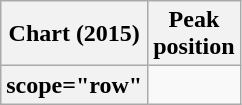<table class="wikitable sortable plainrowheaders" style="text-align:center">
<tr>
<th scope="col">Chart (2015)</th>
<th scope="col">Peak<br>position</th>
</tr>
<tr>
<th>scope="row"</th>
</tr>
</table>
